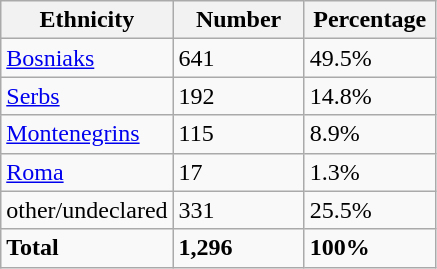<table class="wikitable">
<tr>
<th width="100px">Ethnicity</th>
<th width="80px">Number</th>
<th width="80px">Percentage</th>
</tr>
<tr>
<td><a href='#'>Bosniaks</a></td>
<td>641</td>
<td>49.5%</td>
</tr>
<tr>
<td><a href='#'>Serbs</a></td>
<td>192</td>
<td>14.8%</td>
</tr>
<tr>
<td><a href='#'>Montenegrins</a></td>
<td>115</td>
<td>8.9%</td>
</tr>
<tr>
<td><a href='#'>Roma</a></td>
<td>17</td>
<td>1.3%</td>
</tr>
<tr>
<td>other/undeclared</td>
<td>331</td>
<td>25.5%</td>
</tr>
<tr>
<td><strong>Total</strong></td>
<td><strong>1,296</strong></td>
<td><strong>100%</strong></td>
</tr>
</table>
